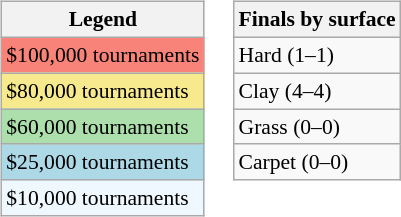<table>
<tr valign=top>
<td><br><table class=wikitable style=font-size:90%>
<tr>
<th>Legend</th>
</tr>
<tr style="background:#f88379;">
<td>$100,000 tournaments</td>
</tr>
<tr style="background:#f7e98e;">
<td>$80,000 tournaments</td>
</tr>
<tr style="background:#addfad;">
<td>$60,000 tournaments</td>
</tr>
<tr style="background:lightblue;">
<td>$25,000 tournaments</td>
</tr>
<tr style="background:#f0f8ff;">
<td>$10,000 tournaments</td>
</tr>
</table>
</td>
<td><br><table class=wikitable style=font-size:90%>
<tr>
<th>Finals by surface</th>
</tr>
<tr>
<td>Hard (1–1)</td>
</tr>
<tr>
<td>Clay (4–4)</td>
</tr>
<tr>
<td>Grass (0–0)</td>
</tr>
<tr>
<td>Carpet (0–0)</td>
</tr>
</table>
</td>
</tr>
</table>
